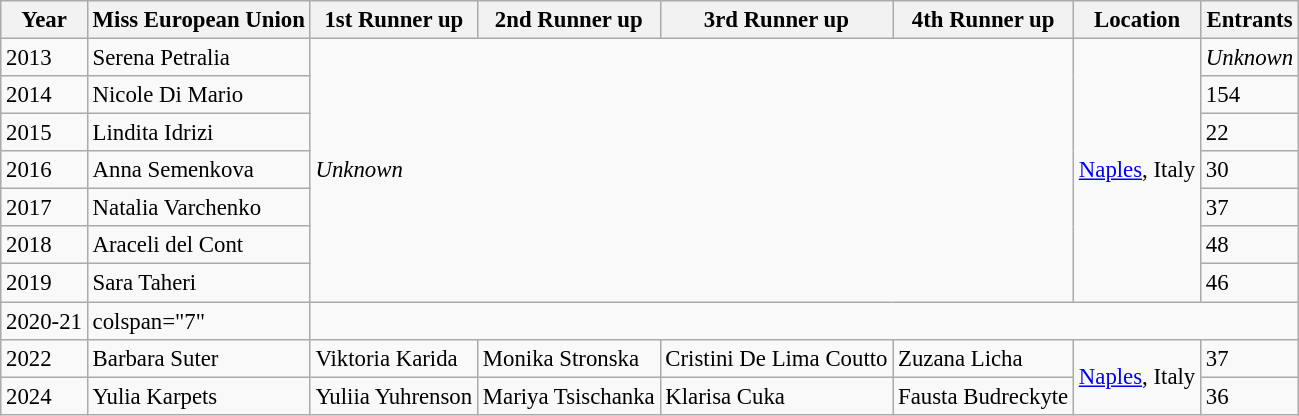<table class="wikitable" style="font-size: 95%;">
<tr>
<th>Year</th>
<th>Miss European Union</th>
<th>1st Runner up</th>
<th>2nd Runner up</th>
<th>3rd Runner up</th>
<th>4th Runner up</th>
<th>Location</th>
<th>Entrants</th>
</tr>
<tr>
<td>2013</td>
<td>Serena Petralia<br></td>
<td colspan="4" rowspan="7"><em>Unknown</em></td>
<td rowspan="7"><a href='#'>Naples</a>, Italy</td>
<td><em>Unknown</em></td>
</tr>
<tr>
<td>2014</td>
<td>Nicole Di Mario<br></td>
<td>154</td>
</tr>
<tr>
<td>2015</td>
<td>Lindita Idrizi<br></td>
<td>22</td>
</tr>
<tr>
<td>2016</td>
<td>Anna Semenkova<br></td>
<td>30</td>
</tr>
<tr>
<td>2017</td>
<td>Natalia Varchenko<br></td>
<td>37</td>
</tr>
<tr>
<td>2018</td>
<td>Araceli del Cont<br></td>
<td>48</td>
</tr>
<tr>
<td>2019</td>
<td>Sara Taheri<br></td>
<td>46</td>
</tr>
<tr>
<td>2020-21</td>
<td>colspan="7" </td>
</tr>
<tr>
<td>2022</td>
<td>Barbara Suter<br></td>
<td>Viktoria Karida<br></td>
<td>Monika Stronska<br></td>
<td>Cristini De Lima Coutto<br></td>
<td>Zuzana Licha<br></td>
<td rowspan="2"><a href='#'>Naples</a>, Italy</td>
<td>37</td>
</tr>
<tr>
<td>2024</td>
<td>Yulia Karpets<br></td>
<td>Yuliia Yuhrenson<br></td>
<td>Mariya Tsischanka<br></td>
<td>Klarisa Cuka<br></td>
<td>Fausta Budreckyte<br></td>
<td>36</td>
</tr>
</table>
